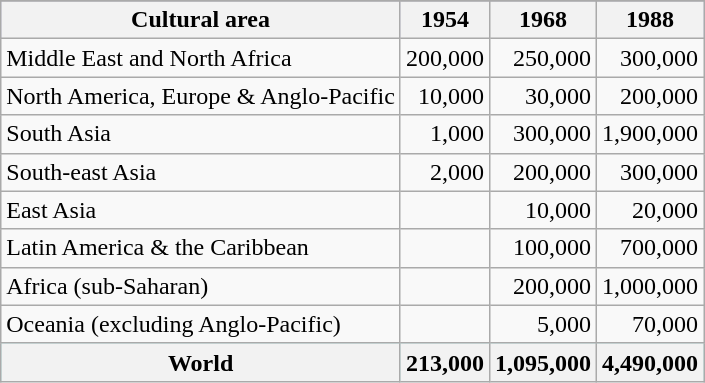<table class="wikitable sortable" id="toc" cellspacing="4">
<tr>
</tr>
<tr style="background:#ccf;">
<th>Cultural area</th>
<th data-sort-type="number"  style="max-width:8em">1954</th>
<th data-sort-type="number"  style="max-width:8em">1968</th>
<th data-sort-type="number"  style="max-width:8em">1988</th>
</tr>
<tr>
<td>Middle East and North Africa</td>
<td style="text-align:right;">200,000</td>
<td style="text-align:right;">250,000</td>
<td style="text-align:right;">300,000</td>
</tr>
<tr>
<td>North America, Europe & Anglo-Pacific</td>
<td style="text-align:right;">10,000</td>
<td style="text-align:right;">30,000</td>
<td style="text-align:right;">200,000</td>
</tr>
<tr>
<td>South Asia</td>
<td style="text-align:right;">1,000</td>
<td style="text-align:right;">300,000</td>
<td style="text-align:right;">1,900,000</td>
</tr>
<tr>
<td>South-east Asia</td>
<td style="text-align:right;">2,000</td>
<td style="text-align:right;">200,000</td>
<td style="text-align:right;">300,000</td>
</tr>
<tr>
<td>East Asia</td>
<td style="text-align:right;"></td>
<td style="text-align:right;">10,000</td>
<td style="text-align:right;">20,000</td>
</tr>
<tr>
<td>Latin America & the Caribbean</td>
<td style="text-align:right;"></td>
<td style="text-align:right;">100,000</td>
<td style="text-align:right;">700,000</td>
</tr>
<tr>
<td>Africa (sub-Saharan)</td>
<td style="text-align:right;"></td>
<td style="text-align:right;">200,000</td>
<td style="text-align:right;">1,000,000</td>
</tr>
<tr>
<td>Oceania (excluding Anglo-Pacific)</td>
<td style="text-align:right;"></td>
<td style="text-align:right;">5,000</td>
<td style="text-align:right;">70,000</td>
</tr>
<tr style="background:#9ff;">
<th>World</th>
<th>213,000</th>
<th>1,095,000</th>
<th>4,490,000</th>
</tr>
</table>
